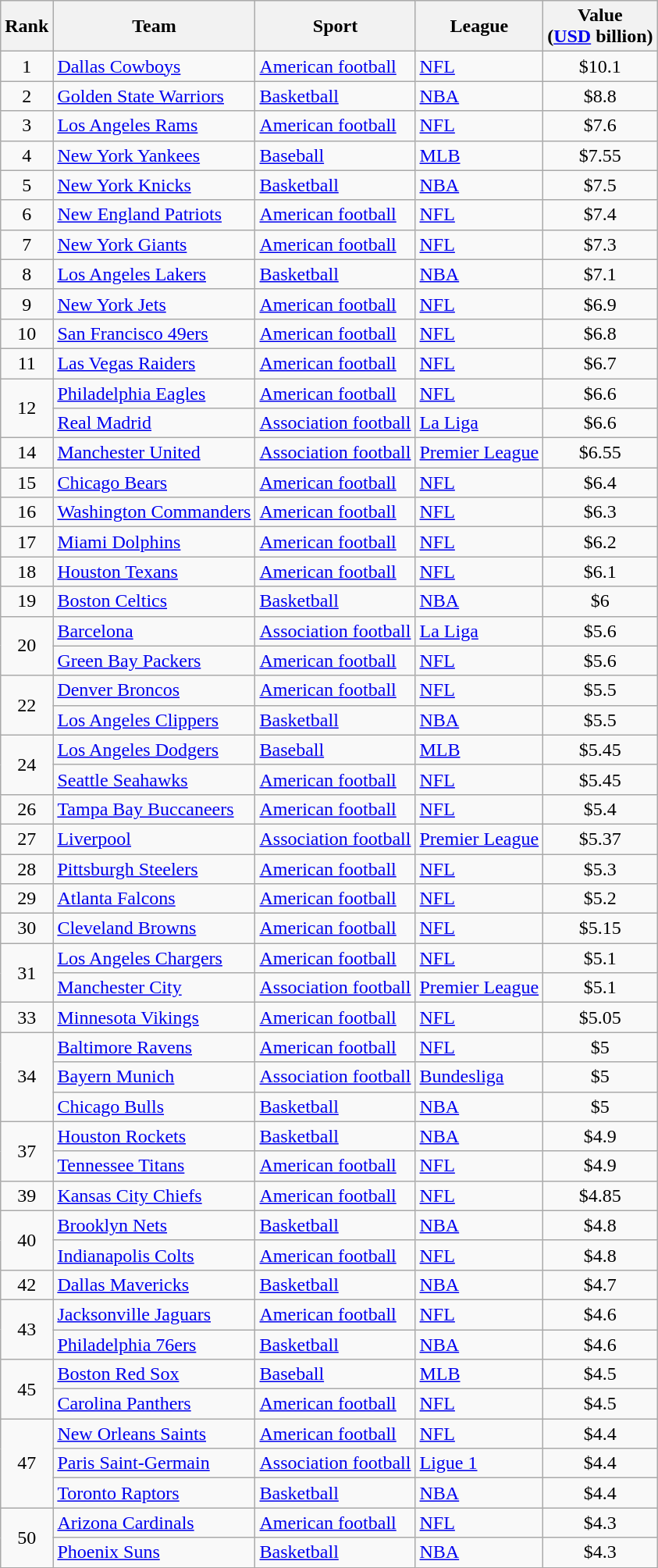<table class="wikitable sortable">
<tr>
<th>Rank</th>
<th>Team</th>
<th>Sport</th>
<th>League</th>
<th>Value<br>(<a href='#'>USD</a> billion)</th>
</tr>
<tr>
<td align="center">1</td>
<td> <a href='#'>Dallas Cowboys</a></td>
<td><a href='#'>American football</a></td>
<td><a href='#'>NFL</a></td>
<td align="center">$10.1</td>
</tr>
<tr>
<td align="center">2</td>
<td> <a href='#'>Golden State Warriors</a></td>
<td><a href='#'>Basketball</a></td>
<td><a href='#'>NBA</a></td>
<td align="center">$8.8</td>
</tr>
<tr>
<td align="center">3</td>
<td> <a href='#'>Los Angeles Rams</a></td>
<td><a href='#'>American football</a></td>
<td><a href='#'>NFL</a></td>
<td align="center">$7.6</td>
</tr>
<tr>
<td align="center">4</td>
<td> <a href='#'>New York Yankees</a></td>
<td><a href='#'>Baseball</a></td>
<td><a href='#'>MLB</a></td>
<td align="center">$7.55</td>
</tr>
<tr>
<td align="center">5</td>
<td> <a href='#'>New York Knicks</a></td>
<td><a href='#'>Basketball</a></td>
<td><a href='#'>NBA</a></td>
<td align="center">$7.5</td>
</tr>
<tr>
<td align="center">6</td>
<td> <a href='#'>New England Patriots</a></td>
<td><a href='#'>American football</a></td>
<td><a href='#'>NFL</a></td>
<td align="center">$7.4</td>
</tr>
<tr>
<td align="center">7</td>
<td> <a href='#'>New York Giants</a></td>
<td><a href='#'>American football</a></td>
<td><a href='#'>NFL</a></td>
<td align="center">$7.3</td>
</tr>
<tr>
<td align="center">8</td>
<td> <a href='#'>Los Angeles Lakers</a></td>
<td><a href='#'>Basketball</a></td>
<td><a href='#'>NBA</a></td>
<td align="center">$7.1</td>
</tr>
<tr>
<td align="center">9</td>
<td> <a href='#'>New York Jets</a></td>
<td><a href='#'>American football</a></td>
<td><a href='#'>NFL</a></td>
<td align="center">$6.9</td>
</tr>
<tr>
<td align="center">10</td>
<td> <a href='#'>San Francisco 49ers</a></td>
<td><a href='#'>American football</a></td>
<td><a href='#'>NFL</a></td>
<td align="center">$6.8</td>
</tr>
<tr>
<td align="center">11</td>
<td> <a href='#'>Las Vegas Raiders</a></td>
<td><a href='#'>American football</a></td>
<td><a href='#'>NFL</a></td>
<td align="center">$6.7</td>
</tr>
<tr>
<td rowspan="2" align="center">12</td>
<td> <a href='#'>Philadelphia Eagles</a></td>
<td><a href='#'>American football</a></td>
<td><a href='#'>NFL</a></td>
<td align="center">$6.6</td>
</tr>
<tr>
<td> <a href='#'>Real Madrid</a></td>
<td><a href='#'>Association football</a></td>
<td><a href='#'>La Liga</a></td>
<td align="center">$6.6</td>
</tr>
<tr>
<td align="center">14</td>
<td> <a href='#'>Manchester United</a></td>
<td><a href='#'>Association football</a></td>
<td><a href='#'>Premier League</a></td>
<td align="center">$6.55</td>
</tr>
<tr>
<td align="center">15</td>
<td> <a href='#'>Chicago Bears</a></td>
<td><a href='#'>American football</a></td>
<td><a href='#'>NFL</a></td>
<td align="center">$6.4</td>
</tr>
<tr>
<td align="center">16</td>
<td> <a href='#'>Washington Commanders</a></td>
<td><a href='#'>American football</a></td>
<td><a href='#'>NFL</a></td>
<td align="center">$6.3</td>
</tr>
<tr>
<td align="center">17</td>
<td> <a href='#'>Miami Dolphins</a></td>
<td><a href='#'>American football</a></td>
<td><a href='#'>NFL</a></td>
<td align="center">$6.2</td>
</tr>
<tr>
<td align="center">18</td>
<td> <a href='#'>Houston Texans</a></td>
<td><a href='#'>American football</a></td>
<td><a href='#'>NFL</a></td>
<td align="center">$6.1</td>
</tr>
<tr>
<td align="center">19</td>
<td> <a href='#'>Boston Celtics</a></td>
<td><a href='#'>Basketball</a></td>
<td><a href='#'>NBA</a></td>
<td align="center">$6</td>
</tr>
<tr>
<td rowspan="2" align="center">20</td>
<td> <a href='#'>Barcelona</a></td>
<td><a href='#'>Association football</a></td>
<td><a href='#'>La Liga</a></td>
<td align="center">$5.6</td>
</tr>
<tr>
<td> <a href='#'>Green Bay Packers</a></td>
<td><a href='#'>American football</a></td>
<td><a href='#'>NFL</a></td>
<td align="center">$5.6</td>
</tr>
<tr>
<td rowspan="2" align="center">22</td>
<td> <a href='#'>Denver Broncos</a></td>
<td><a href='#'>American football</a></td>
<td><a href='#'>NFL</a></td>
<td align="center">$5.5</td>
</tr>
<tr>
<td> <a href='#'>Los Angeles Clippers</a></td>
<td><a href='#'>Basketball</a></td>
<td><a href='#'>NBA</a></td>
<td align="center">$5.5</td>
</tr>
<tr>
<td rowspan="2" align="center">24</td>
<td> <a href='#'>Los Angeles Dodgers</a></td>
<td><a href='#'>Baseball</a></td>
<td><a href='#'>MLB</a></td>
<td align="center">$5.45</td>
</tr>
<tr>
<td> <a href='#'>Seattle Seahawks</a></td>
<td><a href='#'>American football</a></td>
<td><a href='#'>NFL</a></td>
<td align="center">$5.45</td>
</tr>
<tr>
<td align="center">26</td>
<td> <a href='#'>Tampa Bay Buccaneers</a></td>
<td><a href='#'>American football</a></td>
<td><a href='#'>NFL</a></td>
<td align="center">$5.4</td>
</tr>
<tr>
<td align="center">27</td>
<td> <a href='#'>Liverpool</a></td>
<td><a href='#'>Association football</a></td>
<td><a href='#'>Premier League</a></td>
<td align="center">$5.37</td>
</tr>
<tr>
<td align="center">28</td>
<td> <a href='#'>Pittsburgh Steelers</a></td>
<td><a href='#'>American football</a></td>
<td><a href='#'>NFL</a></td>
<td align="center">$5.3</td>
</tr>
<tr>
<td align="center">29</td>
<td> <a href='#'>Atlanta Falcons</a></td>
<td><a href='#'>American football</a></td>
<td><a href='#'>NFL</a></td>
<td align="center">$5.2</td>
</tr>
<tr>
<td align="center">30</td>
<td> <a href='#'>Cleveland Browns</a></td>
<td><a href='#'>American football</a></td>
<td><a href='#'>NFL</a></td>
<td align="center">$5.15</td>
</tr>
<tr>
<td rowspan="2" align="center">31</td>
<td> <a href='#'>Los Angeles Chargers</a></td>
<td><a href='#'>American football</a></td>
<td><a href='#'>NFL</a></td>
<td align="center">$5.1</td>
</tr>
<tr>
<td> <a href='#'>Manchester City</a></td>
<td><a href='#'>Association football</a></td>
<td><a href='#'>Premier League</a></td>
<td align="center">$5.1</td>
</tr>
<tr>
<td align="center">33</td>
<td> <a href='#'>Minnesota Vikings</a></td>
<td><a href='#'>American football</a></td>
<td><a href='#'>NFL</a></td>
<td align="center">$5.05</td>
</tr>
<tr>
<td rowspan="3" align="center">34</td>
<td> <a href='#'>Baltimore Ravens</a></td>
<td><a href='#'>American football</a></td>
<td><a href='#'>NFL</a></td>
<td align="center">$5</td>
</tr>
<tr>
<td> <a href='#'>Bayern Munich</a></td>
<td><a href='#'>Association football</a></td>
<td><a href='#'>Bundesliga</a></td>
<td align="center">$5</td>
</tr>
<tr>
<td> <a href='#'>Chicago Bulls</a></td>
<td><a href='#'>Basketball</a></td>
<td><a href='#'>NBA</a></td>
<td align="center">$5</td>
</tr>
<tr>
<td rowspan="2" align="center">37</td>
<td> <a href='#'>Houston Rockets</a></td>
<td><a href='#'>Basketball</a></td>
<td><a href='#'>NBA</a></td>
<td align="center">$4.9</td>
</tr>
<tr>
<td> <a href='#'>Tennessee Titans</a></td>
<td><a href='#'>American football</a></td>
<td><a href='#'>NFL</a></td>
<td align="center">$4.9</td>
</tr>
<tr>
<td align="center">39</td>
<td> <a href='#'>Kansas City Chiefs</a></td>
<td><a href='#'>American football</a></td>
<td><a href='#'>NFL</a></td>
<td align="center">$4.85</td>
</tr>
<tr>
<td rowspan="2" align="center">40</td>
<td> <a href='#'>Brooklyn Nets</a></td>
<td><a href='#'>Basketball</a></td>
<td><a href='#'>NBA</a></td>
<td align="center">$4.8</td>
</tr>
<tr>
<td> <a href='#'>Indianapolis Colts</a></td>
<td><a href='#'>American football</a></td>
<td><a href='#'>NFL</a></td>
<td align="center">$4.8</td>
</tr>
<tr>
<td align="center">42</td>
<td> <a href='#'>Dallas Mavericks</a></td>
<td><a href='#'>Basketball</a></td>
<td><a href='#'>NBA</a></td>
<td align="center">$4.7</td>
</tr>
<tr>
<td rowspan="2" align="center">43</td>
<td> <a href='#'>Jacksonville Jaguars</a></td>
<td><a href='#'>American football</a></td>
<td><a href='#'>NFL</a></td>
<td align="center">$4.6</td>
</tr>
<tr>
<td> <a href='#'>Philadelphia 76ers</a></td>
<td><a href='#'>Basketball</a></td>
<td><a href='#'>NBA</a></td>
<td align="center">$4.6</td>
</tr>
<tr>
<td rowspan="2" align="center">45</td>
<td> <a href='#'>Boston Red Sox</a></td>
<td><a href='#'>Baseball</a></td>
<td><a href='#'>MLB</a></td>
<td align="center">$4.5</td>
</tr>
<tr>
<td> <a href='#'>Carolina Panthers</a></td>
<td><a href='#'>American football</a></td>
<td><a href='#'>NFL</a></td>
<td align="center">$4.5</td>
</tr>
<tr>
<td rowspan="3" align="center">47</td>
<td> <a href='#'>New Orleans Saints</a></td>
<td><a href='#'>American football</a></td>
<td><a href='#'>NFL</a></td>
<td align="center">$4.4</td>
</tr>
<tr>
<td> <a href='#'>Paris Saint-Germain</a></td>
<td><a href='#'>Association football</a></td>
<td><a href='#'>Ligue 1</a></td>
<td align="center">$4.4</td>
</tr>
<tr>
<td> <a href='#'>Toronto Raptors</a></td>
<td><a href='#'>Basketball</a></td>
<td><a href='#'>NBA</a></td>
<td align="center">$4.4</td>
</tr>
<tr>
<td rowspan="2" align="center">50</td>
<td> <a href='#'>Arizona Cardinals</a></td>
<td><a href='#'>American football</a></td>
<td><a href='#'>NFL</a></td>
<td align="center">$4.3</td>
</tr>
<tr>
<td> <a href='#'>Phoenix Suns</a></td>
<td><a href='#'>Basketball</a></td>
<td><a href='#'>NBA</a></td>
<td align="center">$4.3</td>
</tr>
</table>
